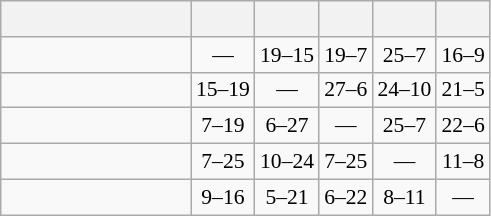<table class="wikitable" style="text-align:center; font-size:90%;">
<tr>
<th width=120> </th>
<th></th>
<th></th>
<th></th>
<th></th>
<th></th>
</tr>
<tr>
<td style="text-align:right;"></td>
<td>—</td>
<td>19–15</td>
<td>19–7</td>
<td>25–7</td>
<td>16–9</td>
</tr>
<tr>
<td style="text-align:right;"></td>
<td>15–19</td>
<td>—</td>
<td>27–6</td>
<td>24–10</td>
<td>21–5</td>
</tr>
<tr>
<td style="text-align:right;"></td>
<td>7–19</td>
<td>6–27</td>
<td>—</td>
<td>25–7</td>
<td>22–6</td>
</tr>
<tr>
<td style="text-align:right;"></td>
<td>7–25</td>
<td>10–24</td>
<td>7–25</td>
<td>—</td>
<td>11–8</td>
</tr>
<tr>
<td style="text-align:right;"></td>
<td>9–16</td>
<td>5–21</td>
<td>6–22</td>
<td>8–11</td>
<td>—</td>
</tr>
</table>
